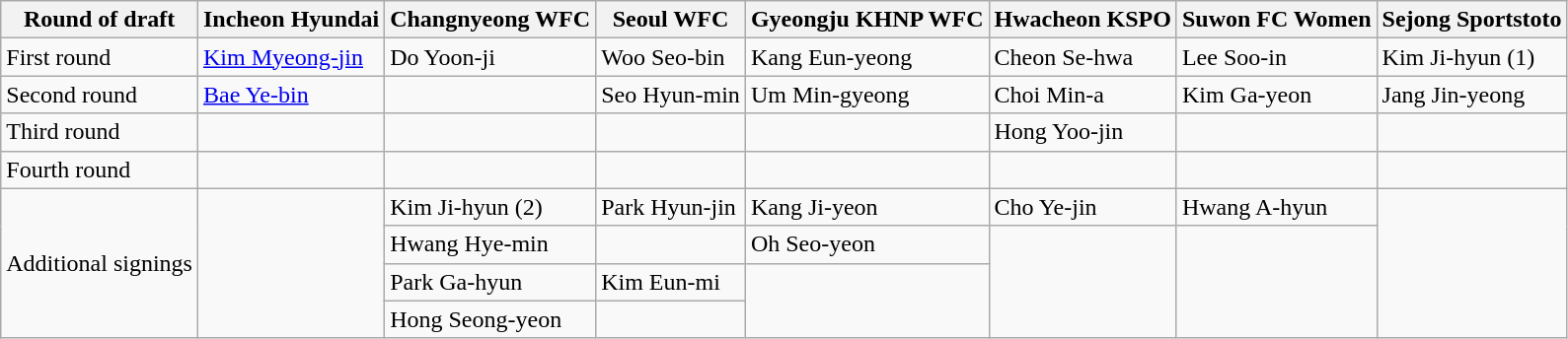<table class="wikitable">
<tr>
<th>Round of draft</th>
<th>Incheon Hyundai</th>
<th>Changnyeong WFC</th>
<th>Seoul WFC</th>
<th>Gyeongju KHNP WFC</th>
<th>Hwacheon KSPO</th>
<th>Suwon FC Women</th>
<th>Sejong Sportstoto</th>
</tr>
<tr>
<td>First round</td>
<td><a href='#'>Kim Myeong-jin</a></td>
<td>Do Yoon-ji</td>
<td>Woo Seo-bin</td>
<td>Kang Eun-yeong</td>
<td>Cheon Se-hwa</td>
<td>Lee Soo-in</td>
<td>Kim Ji-hyun (1)</td>
</tr>
<tr>
<td>Second round</td>
<td><a href='#'>Bae Ye-bin</a></td>
<td></td>
<td>Seo Hyun-min</td>
<td>Um Min-gyeong</td>
<td>Choi Min-a</td>
<td>Kim Ga-yeon</td>
<td>Jang Jin-yeong</td>
</tr>
<tr>
<td>Third round</td>
<td></td>
<td></td>
<td></td>
<td></td>
<td>Hong Yoo-jin</td>
<td></td>
<td></td>
</tr>
<tr>
<td>Fourth round</td>
<td></td>
<td></td>
<td></td>
<td></td>
<td></td>
<td></td>
<td></td>
</tr>
<tr>
<td rowspan="4">Additional signings</td>
<td rowspan="4"></td>
<td>Kim Ji-hyun (2)</td>
<td>Park Hyun-jin</td>
<td>Kang Ji-yeon</td>
<td>Cho Ye-jin</td>
<td>Hwang A-hyun</td>
<td rowspan="4"></td>
</tr>
<tr>
<td>Hwang Hye-min</td>
<td></td>
<td>Oh Seo-yeon</td>
<td rowspan="3"></td>
<td rowspan="3"></td>
</tr>
<tr>
<td>Park Ga-hyun</td>
<td>Kim Eun-mi</td>
<td rowspan="2"></td>
</tr>
<tr>
<td>Hong Seong-yeon</td>
<td></td>
</tr>
</table>
